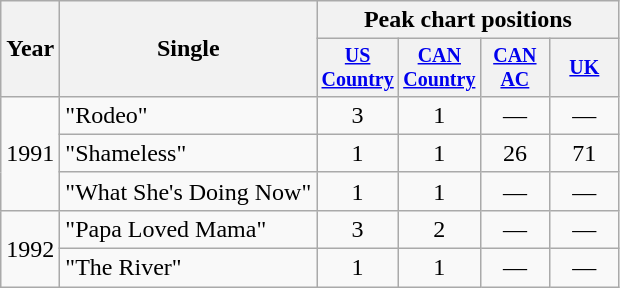<table class="wikitable" style="text-align:center;">
<tr>
<th rowspan="2">Year</th>
<th rowspan="2">Single</th>
<th colspan="4">Peak chart positions</th>
</tr>
<tr style="font-size:smaller;">
<th style="width:40px;"><a href='#'>US Country</a></th>
<th style="width:40px;"><a href='#'>CAN Country</a></th>
<th style="width:40px;"><a href='#'>CAN AC</a></th>
<th style="width:40px;"><a href='#'>UK</a></th>
</tr>
<tr>
<td rowspan="3">1991</td>
<td style="text-align:left;">"Rodeo"</td>
<td>3</td>
<td>1</td>
<td>—</td>
<td>—</td>
</tr>
<tr>
<td style="text-align:left;">"Shameless"</td>
<td>1</td>
<td>1</td>
<td>26</td>
<td>71</td>
</tr>
<tr>
<td style="text-align:left;">"What She's Doing Now"</td>
<td>1</td>
<td>1</td>
<td>—</td>
<td>—</td>
</tr>
<tr>
<td rowspan="2">1992</td>
<td style="text-align:left;">"Papa Loved Mama"</td>
<td>3</td>
<td>2</td>
<td>—</td>
<td>—</td>
</tr>
<tr>
<td style="text-align:left;">"The River"</td>
<td>1</td>
<td>1</td>
<td>—</td>
<td>—</td>
</tr>
</table>
